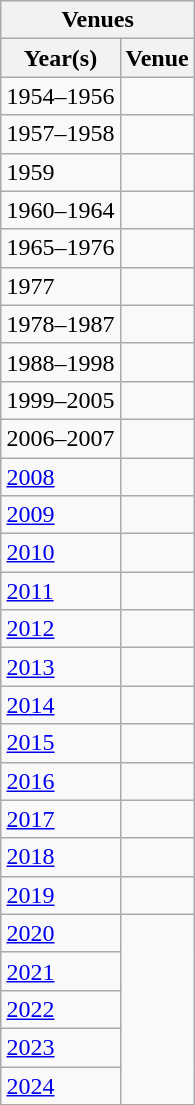<table class="wikitable collapsible collapsed" style="float:right; margin-left:15px">
<tr>
<th colspan="2">Venues</th>
</tr>
<tr>
<th>Year(s)</th>
<th>Venue</th>
</tr>
<tr>
<td>1954–1956</td>
<td></td>
</tr>
<tr>
<td>1957–1958</td>
<td></td>
</tr>
<tr>
<td>1959</td>
<td></td>
</tr>
<tr>
<td>1960–1964</td>
<td></td>
</tr>
<tr>
<td>1965–1976</td>
<td></td>
</tr>
<tr>
<td>1977</td>
<td></td>
</tr>
<tr>
<td>1978–1987</td>
<td></td>
</tr>
<tr>
<td>1988–1998</td>
<td></td>
</tr>
<tr>
<td>1999–2005</td>
<td></td>
</tr>
<tr>
<td>2006–2007</td>
<td></td>
</tr>
<tr>
<td><a href='#'>2008</a></td>
<td></td>
</tr>
<tr>
<td><a href='#'>2009</a></td>
<td></td>
</tr>
<tr>
<td><a href='#'>2010</a></td>
<td></td>
</tr>
<tr>
<td><a href='#'>2011</a></td>
<td></td>
</tr>
<tr>
<td><a href='#'>2012</a></td>
<td></td>
</tr>
<tr>
<td><a href='#'>2013</a></td>
<td></td>
</tr>
<tr>
<td><a href='#'>2014</a></td>
<td></td>
</tr>
<tr>
<td><a href='#'>2015</a></td>
<td></td>
</tr>
<tr>
<td><a href='#'>2016</a></td>
<td></td>
</tr>
<tr>
<td><a href='#'>2017</a></td>
<td></td>
</tr>
<tr>
<td><a href='#'>2018</a></td>
<td></td>
</tr>
<tr>
<td><a href='#'>2019</a></td>
<td></td>
</tr>
<tr>
<td><a href='#'>2020</a></td>
<td rowspan="5"></td>
</tr>
<tr>
<td><a href='#'>2021</a></td>
</tr>
<tr>
<td><a href='#'>2022</a></td>
</tr>
<tr>
<td><a href='#'>2023</a></td>
</tr>
<tr>
<td><a href='#'>2024</a></td>
</tr>
</table>
